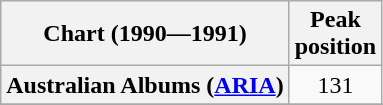<table class="wikitable sortable plainrowheaders" style="text-align:center">
<tr>
<th scope="col">Chart (1990—1991)</th>
<th scope="col">Peak<br>position</th>
</tr>
<tr>
<th scope="row">Australian Albums (<a href='#'>ARIA</a>)</th>
<td align="center">131</td>
</tr>
<tr>
</tr>
<tr>
</tr>
<tr>
</tr>
<tr>
</tr>
<tr>
</tr>
</table>
